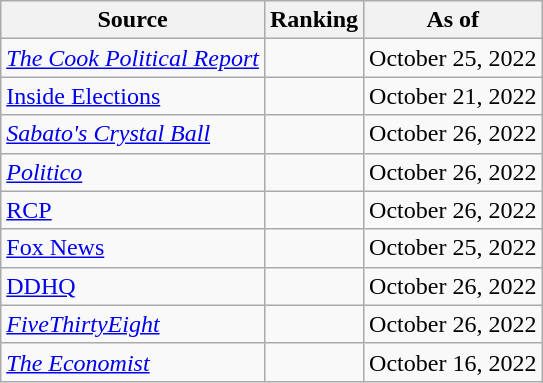<table class="wikitable" style="text-align:center">
<tr>
<th>Source</th>
<th>Ranking</th>
<th>As of</th>
</tr>
<tr>
<td align=left><em><a href='#'>The Cook Political Report</a></em></td>
<td></td>
<td>October 25, 2022</td>
</tr>
<tr>
<td align=left><a href='#'>Inside Elections</a></td>
<td></td>
<td>October 21, 2022</td>
</tr>
<tr>
<td align=left><em><a href='#'>Sabato's Crystal Ball</a></em></td>
<td></td>
<td>October 26, 2022</td>
</tr>
<tr>
<td align="left"><em><a href='#'>Politico</a></em></td>
<td></td>
<td>October 26, 2022</td>
</tr>
<tr>
<td align="left"><a href='#'>RCP</a></td>
<td></td>
<td>October 26, 2022</td>
</tr>
<tr>
<td align=left><a href='#'>Fox News</a></td>
<td></td>
<td>October 25, 2022</td>
</tr>
<tr>
<td align="left"><a href='#'>DDHQ</a></td>
<td></td>
<td>October 26, 2022</td>
</tr>
<tr>
<td align="left"><em><a href='#'>FiveThirtyEight</a></em></td>
<td></td>
<td>October 26, 2022</td>
</tr>
<tr>
<td align="left"><em><a href='#'>The Economist</a></em></td>
<td></td>
<td>October 16, 2022</td>
</tr>
</table>
